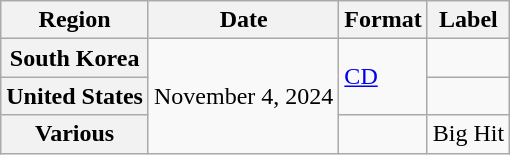<table class="wikitable plainrowheaders">
<tr>
<th scope="col">Region</th>
<th scope="col">Date</th>
<th scope="col">Format</th>
<th scope="col">Label</th>
</tr>
<tr>
<th scope="row">South Korea</th>
<td rowspan="3">November 4, 2024</td>
<td rowspan="2"><a href='#'>CD</a></td>
<td></td>
</tr>
<tr>
<th scope="row">United States</th>
<td></td>
</tr>
<tr>
<th scope="row">Various</th>
<td></td>
<td>Big Hit</td>
</tr>
</table>
